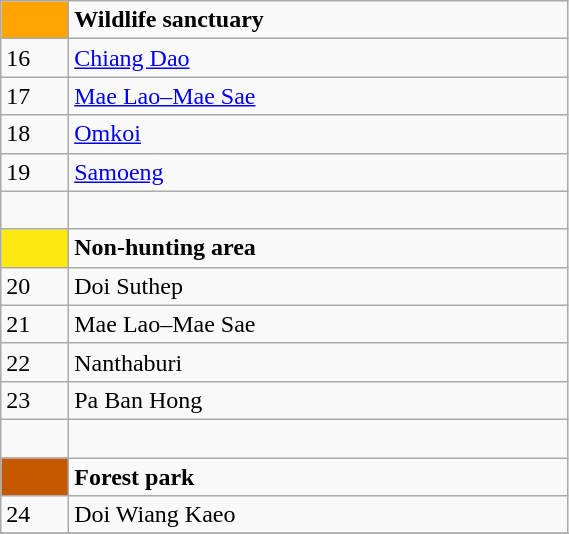<table class= "wikitable" style= "width:30%; display:inline-table;">
<tr>
<td style="width:3%; background:#FFA400;"> </td>
<td style="width:27%;"><strong>Wildlife sanctuary</strong></td>
</tr>
<tr>
<td>16</td>
<td><a href='#'>Chiang Dao</a></td>
</tr>
<tr>
<td>17</td>
<td><a href='#'>Mae Lao–Mae Sae</a></td>
</tr>
<tr>
<td>18</td>
<td><a href='#'>Omkoi</a></td>
</tr>
<tr>
<td>19</td>
<td><a href='#'>Samoeng</a></td>
</tr>
<tr>
<td>  </td>
</tr>
<tr>
<td style="width:3%; background:#FDE910;"> </td>
<td style="width:30%;"><strong>Non-hunting area</strong></td>
</tr>
<tr>
<td>20</td>
<td>Doi Suthep</td>
</tr>
<tr>
<td>21</td>
<td>Mae Lao–Mae Sae</td>
</tr>
<tr>
<td>22</td>
<td>Nanthaburi</td>
</tr>
<tr>
<td>23</td>
<td>Pa Ban Hong</td>
</tr>
<tr>
<td>  </td>
</tr>
<tr>
<td style="width:3%; background:#C65900;"> </td>
<td><strong>Forest park</strong></td>
</tr>
<tr>
<td>24</td>
<td>Doi Wiang Kaeo</td>
</tr>
<tr>
</tr>
</table>
